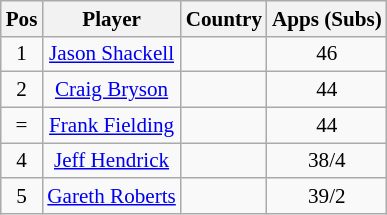<table class="wikitable" style="text-align:center; font-size:88%">
<tr>
<th>Pos</th>
<th>Player</th>
<th>Country</th>
<th>Apps (Subs)</th>
</tr>
<tr>
<td>1</td>
<td><a href='#'>Jason Shackell</a></td>
<td></td>
<td>46</td>
</tr>
<tr>
<td>2</td>
<td><a href='#'>Craig Bryson</a></td>
<td></td>
<td>44</td>
</tr>
<tr>
<td>=</td>
<td><a href='#'>Frank Fielding</a></td>
<td></td>
<td>44</td>
</tr>
<tr>
<td>4</td>
<td><a href='#'>Jeff Hendrick</a></td>
<td></td>
<td>38/4</td>
</tr>
<tr>
<td>5</td>
<td><a href='#'>Gareth Roberts</a></td>
<td></td>
<td>39/2</td>
</tr>
</table>
